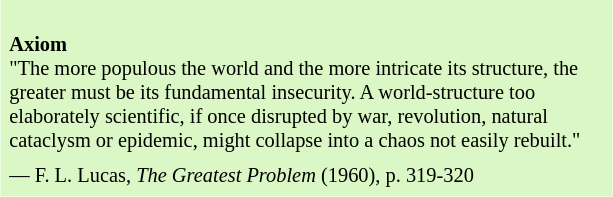<table class="toccolours" style="float: right; margin-left: 1em; margin-right: 2em; font-size: 85%; background:#dbf7c5; color:black; width:30em; max-width: 40%;" cellspacing="5">
<tr>
<td style="text-align: left;"><br><strong>Axiom</strong><br>"The more populous the world and the more intricate its structure, the greater must be its fundamental insecurity. A world-structure too elaborately scientific, if once disrupted by war, revolution, natural cataclysm or epidemic, might collapse into a chaos not easily rebuilt."<br></td>
</tr>
<tr>
<td style="text-align: left;">― F. L. Lucas, <em>The Greatest Problem</em> (1960), p. 319-320</td>
</tr>
</table>
